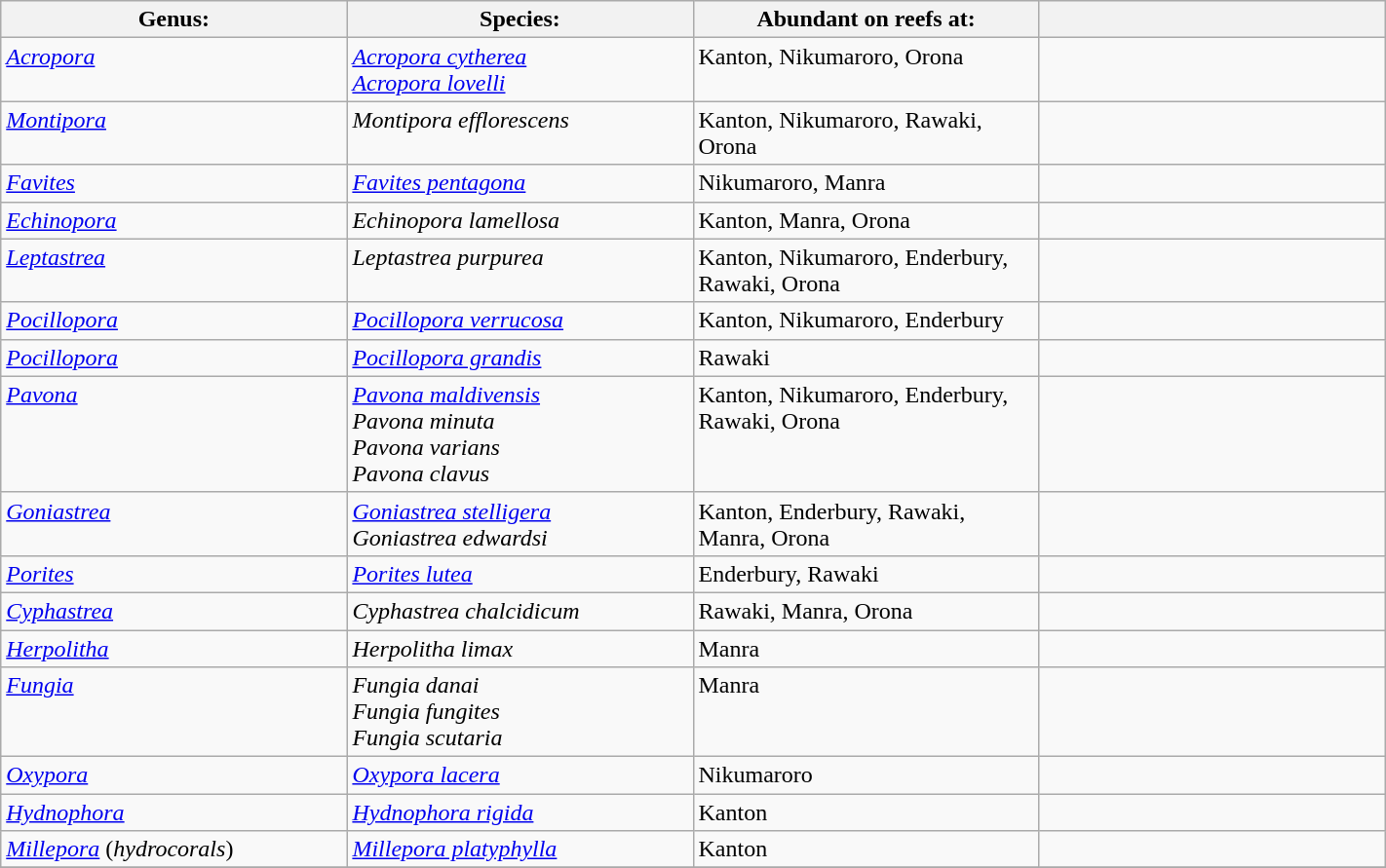<table class="wikitable sortable" style="width:75%; margin:auto;">
<tr>
<th style="width:25%;">Genus:</th>
<th style="width:25%;">Species:</th>
<th style="width:25%;">Abundant on reefs at:</th>
<th style="width:25%;"></th>
</tr>
<tr valign="top">
<td><em><a href='#'>Acropora</a></em></td>
<td><em><a href='#'>Acropora cytherea</a></em><br> <em><a href='#'>Acropora lovelli</a></em></td>
<td>Kanton, Nikumaroro, Orona</td>
<td></td>
</tr>
<tr valign="top">
<td><em><a href='#'>Montipora</a></em></td>
<td><em>Montipora efflorescens</em></td>
<td>Kanton, Nikumaroro, Rawaki, Orona</td>
<td></td>
</tr>
<tr valign="top">
<td><em><a href='#'>Favites</a></em></td>
<td><em><a href='#'>Favites pentagona</a></em></td>
<td>Nikumaroro, Manra</td>
<td></td>
</tr>
<tr valign="top">
<td><em><a href='#'>Echinopora</a></em></td>
<td><em>Echinopora lamellosa</em></td>
<td>Kanton, Manra, Orona</td>
<td></td>
</tr>
<tr valign="top">
<td><em><a href='#'>Leptastrea</a></em></td>
<td><em>Leptastrea purpurea</em></td>
<td>Kanton, Nikumaroro, Enderbury, Rawaki, Orona</td>
<td></td>
</tr>
<tr valign="top">
<td><em><a href='#'>Pocillopora</a></em></td>
<td><em><a href='#'>Pocillopora verrucosa</a></em></td>
<td>Kanton, Nikumaroro, Enderbury</td>
<td></td>
</tr>
<tr valign="top">
<td><em><a href='#'>Pocillopora</a></em></td>
<td><em><a href='#'>Pocillopora grandis</a></em></td>
<td>Rawaki</td>
<td></td>
</tr>
<tr valign="top">
<td><em><a href='#'>Pavona</a></em></td>
<td><em><a href='#'>Pavona maldivensis</a></em><br> <em>Pavona minuta</em><br> <em>Pavona varians</em><br> <em>Pavona clavus</em></td>
<td>Kanton, Nikumaroro, Enderbury, Rawaki, Orona</td>
<td></td>
</tr>
<tr valign="top">
<td><em><a href='#'>Goniastrea</a></em></td>
<td><em><a href='#'>Goniastrea stelligera</a></em><br> <em>Goniastrea edwardsi</em></td>
<td>Kanton, Enderbury, Rawaki, Manra, Orona</td>
<td></td>
</tr>
<tr valign="top">
<td><em><a href='#'>Porites</a></em></td>
<td><em><a href='#'>Porites lutea</a></em></td>
<td>Enderbury, Rawaki</td>
<td></td>
</tr>
<tr valign="top">
<td><em><a href='#'>Cyphastrea</a></em></td>
<td><em>Cyphastrea chalcidicum</em></td>
<td>Rawaki, Manra, Orona</td>
<td></td>
</tr>
<tr valign="top">
<td><em><a href='#'>Herpolitha</a></em></td>
<td><em>Herpolitha limax</em></td>
<td>Manra</td>
<td></td>
</tr>
<tr valign="top">
<td><em><a href='#'>Fungia</a></em></td>
<td><em>Fungia danai</em><br> <em>Fungia fungites</em><br> <em>Fungia scutaria</em></td>
<td>Manra</td>
<td></td>
</tr>
<tr valign="top">
<td><em><a href='#'>Oxypora</a></em></td>
<td><em><a href='#'>Oxypora lacera</a></em></td>
<td>Nikumaroro</td>
<td></td>
</tr>
<tr valign="top">
<td><em><a href='#'>Hydnophora</a></em></td>
<td><em><a href='#'>Hydnophora rigida</a></em></td>
<td>Kanton</td>
<td></td>
</tr>
<tr valign="top">
<td><em><a href='#'>Millepora</a></em> (<em>hydrocorals</em>)</td>
<td><em><a href='#'>Millepora platyphylla</a></em></td>
<td>Kanton</td>
<td></td>
</tr>
<tr valign="top">
</tr>
</table>
